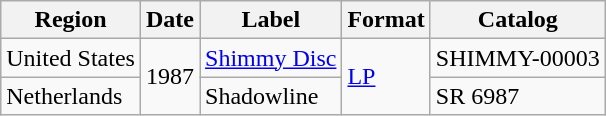<table class="wikitable">
<tr>
<th>Region</th>
<th>Date</th>
<th>Label</th>
<th>Format</th>
<th>Catalog</th>
</tr>
<tr>
<td>United States</td>
<td rowspan="2">1987</td>
<td><a href='#'>Shimmy Disc</a></td>
<td rowspan="2"><a href='#'>LP</a></td>
<td>SHIMMY-00003</td>
</tr>
<tr>
<td>Netherlands</td>
<td>Shadowline</td>
<td>SR 6987</td>
</tr>
</table>
